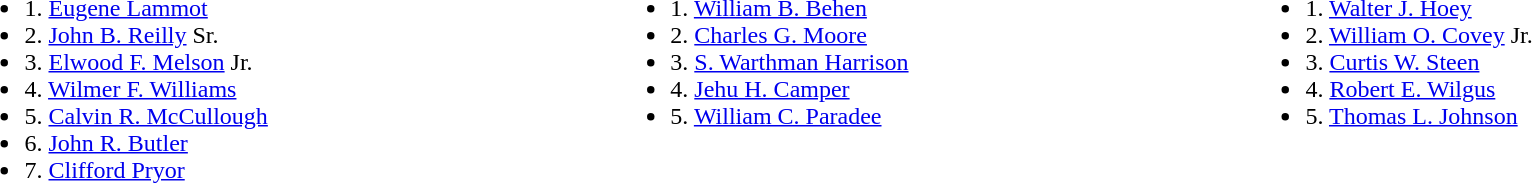<table width=100%>
<tr valign=top>
<td><br><ul><li>1. <a href='#'>Eugene Lammot</a></li><li>2. <a href='#'>John B. Reilly</a> Sr.</li><li>3. <a href='#'>Elwood F. Melson</a> Jr.</li><li>4. <a href='#'>Wilmer F. Williams</a></li><li>5. <a href='#'>Calvin R. McCullough</a></li><li>6. <a href='#'>John R. Butler</a></li><li>7. <a href='#'>Clifford Pryor</a></li></ul></td>
<td><br><ul><li>1. <a href='#'>William B. Behen</a></li><li>2. <a href='#'>Charles G. Moore</a></li><li>3. <a href='#'>S. Warthman Harrison</a></li><li>4. <a href='#'>Jehu H. Camper</a></li><li>5. <a href='#'>William C. Paradee</a></li></ul></td>
<td><br><ul><li>1. <a href='#'>Walter J. Hoey</a></li><li>2. <a href='#'>William O. Covey</a> Jr.</li><li>3. <a href='#'>Curtis W. Steen</a></li><li>4. <a href='#'>Robert E. Wilgus</a></li><li>5. <a href='#'>Thomas L. Johnson</a></li></ul></td>
</tr>
</table>
